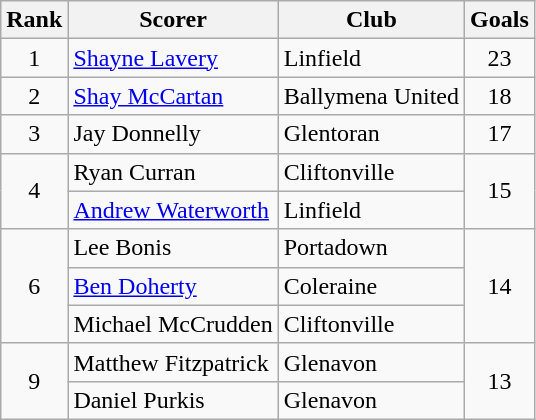<table class="wikitable" style="text-align:center">
<tr>
<th>Rank</th>
<th>Scorer</th>
<th>Club</th>
<th>Goals</th>
</tr>
<tr>
<td>1</td>
<td align="left"> <a href='#'>Shayne Lavery</a></td>
<td align="left">Linfield</td>
<td>23</td>
</tr>
<tr>
<td>2</td>
<td align="left"> <a href='#'>Shay McCartan</a></td>
<td align="left">Ballymena United</td>
<td>18</td>
</tr>
<tr>
<td>3</td>
<td align="left"> Jay Donnelly</td>
<td align="left">Glentoran</td>
<td>17</td>
</tr>
<tr>
<td rowspan="2">4</td>
<td align="left"> Ryan Curran</td>
<td align="left">Cliftonville</td>
<td rowspan="2">15</td>
</tr>
<tr>
<td align="left"> <a href='#'>Andrew Waterworth</a></td>
<td align="left">Linfield</td>
</tr>
<tr>
<td rowspan="3">6</td>
<td align="left"> Lee Bonis</td>
<td align="left">Portadown</td>
<td rowspan="3">14</td>
</tr>
<tr>
<td align="left"> <a href='#'>Ben Doherty</a></td>
<td align="left">Coleraine</td>
</tr>
<tr>
<td align="left"> Michael McCrudden</td>
<td align="left">Cliftonville</td>
</tr>
<tr>
<td rowspan="2">9</td>
<td align="left"> Matthew Fitzpatrick</td>
<td align="left">Glenavon</td>
<td rowspan="2">13</td>
</tr>
<tr>
<td align="left"> Daniel Purkis</td>
<td align="left">Glenavon</td>
</tr>
</table>
